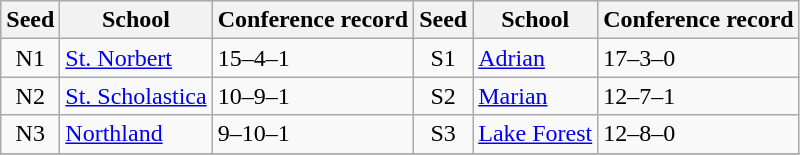<table class="wikitable">
<tr>
<th>Seed</th>
<th>School</th>
<th>Conference record</th>
<th>Seed</th>
<th>School</th>
<th>Conference record</th>
</tr>
<tr>
<td align=center>N1</td>
<td><a href='#'>St. Norbert</a></td>
<td>15–4–1</td>
<td align=center>S1</td>
<td><a href='#'>Adrian</a></td>
<td>17–3–0</td>
</tr>
<tr>
<td align=center>N2</td>
<td><a href='#'>St. Scholastica</a></td>
<td>10–9–1</td>
<td align=center>S2</td>
<td><a href='#'>Marian</a></td>
<td>12–7–1</td>
</tr>
<tr>
<td align=center>N3</td>
<td><a href='#'>Northland</a></td>
<td>9–10–1</td>
<td align=center>S3</td>
<td><a href='#'>Lake Forest</a></td>
<td>12–8–0</td>
</tr>
<tr>
</tr>
</table>
